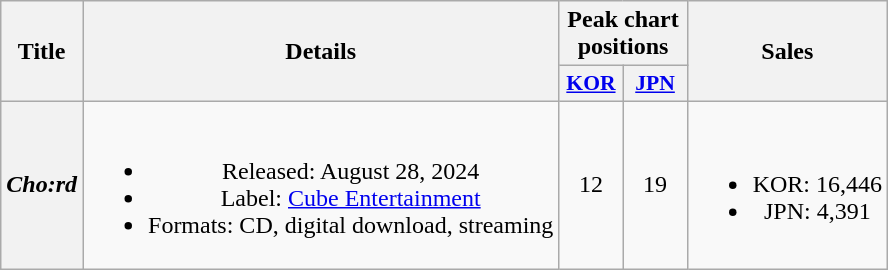<table class="wikitable plainrowheaders" style="text-align:center;">
<tr>
<th scope="col" rowspan="2">Title</th>
<th scope="col" rowspan="2">Details</th>
<th scope="col" colspan="2">Peak chart positions</th>
<th scope="col" rowspan="2">Sales</th>
</tr>
<tr>
<th scope="col" style="width:2.5em;font-size:90%"><a href='#'>KOR</a><br></th>
<th scope="col" style="width:2.5em;font-size:90%"><a href='#'>JPN</a><br></th>
</tr>
<tr>
<th scope="row"><em>Cho:rd</em></th>
<td><br><ul><li>Released: August 28, 2024</li><li>Label: <a href='#'>Cube Entertainment</a></li><li>Formats: CD, digital download, streaming</li></ul></td>
<td>12</td>
<td>19</td>
<td><br><ul><li>KOR: 16,446</li><li>JPN: 4,391</li></ul></td>
</tr>
</table>
